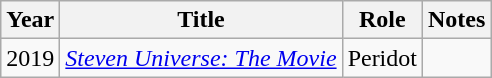<table class="wikitable sortable">
<tr>
<th>Year</th>
<th>Title</th>
<th>Role</th>
<th>Notes</th>
</tr>
<tr>
<td>2019</td>
<td><em><a href='#'>Steven Universe: The Movie</a></em></td>
<td>Peridot</td>
</tr>
</table>
